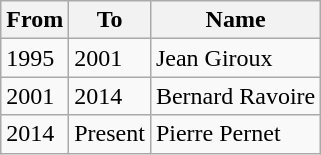<table class="wikitable">
<tr>
<th>From</th>
<th>To</th>
<th>Name</th>
</tr>
<tr>
<td>1995</td>
<td>2001</td>
<td>Jean Giroux</td>
</tr>
<tr>
<td>2001</td>
<td>2014</td>
<td>Bernard Ravoire</td>
</tr>
<tr>
<td>2014</td>
<td>Present</td>
<td>Pierre Pernet</td>
</tr>
</table>
